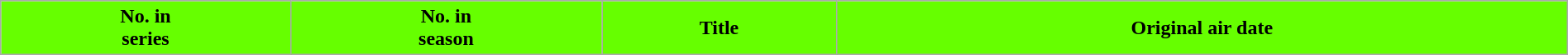<table class="wikitable plainrowheaders" style="width:100%; margin:auto; background:#00000;">
<tr>
<th scope="col" style="background:#66FF00; color:#000;">No. in<br>series</th>
<th scope="col" style="background:#66FF00; color:#000;">No. in<br>season</th>
<th scope="col" style="background:#66FF00; color:#000;">Title</th>
<th scope="col" style="background:#66FF00; color:#000;">Original air date<br>








</th>
</tr>
</table>
